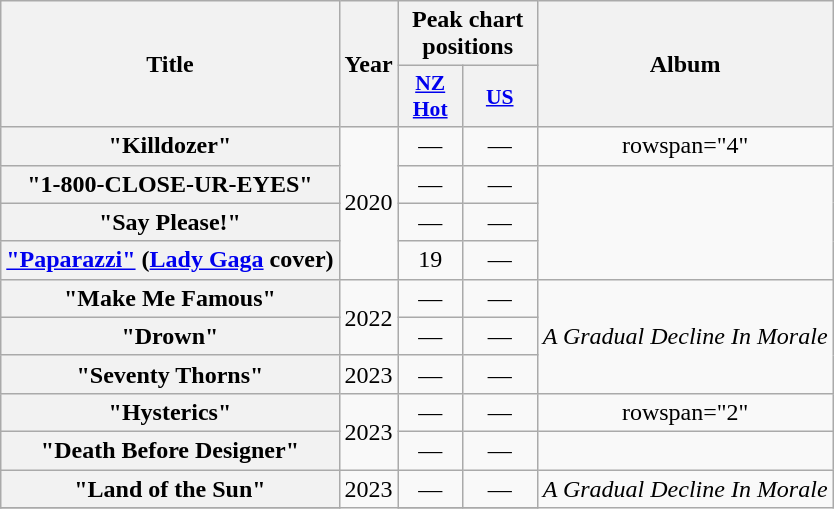<table class="wikitable plainrowheaders" style="text-align:center;">
<tr>
<th scope="col" rowspan="2">Title</th>
<th scope="col" rowspan="2">Year</th>
<th scope="col" colspan="2">Peak chart positions</th>
<th scope="col" rowspan="2">Album</th>
</tr>
<tr>
<th scope="col" style="width:2.5em;font-size:90%;"><a href='#'>NZ<br>Hot</a><br></th>
<th scope="col" style="width:3em; font-size:90%;"><a href='#'>US</a><br></th>
</tr>
<tr>
<th scope="row">"Killdozer"</th>
<td rowspan="4">2020</td>
<td>—</td>
<td>—</td>
<td>rowspan="4" </td>
</tr>
<tr>
<th scope="row">"1-800-CLOSE-UR-EYES"</th>
<td>—</td>
<td>—</td>
</tr>
<tr>
<th scope="row">"Say Please!"</th>
<td>—</td>
<td>—</td>
</tr>
<tr>
<th scope="row"><a href='#'>"Paparazzi"</a> (<a href='#'>Lady Gaga</a> cover)</th>
<td>19</td>
<td>—</td>
</tr>
<tr>
<th scope="row">"Make Me Famous"</th>
<td rowspan="2">2022</td>
<td>—</td>
<td>—</td>
<td rowspan="3"><em>A Gradual Decline In Morale</em></td>
</tr>
<tr>
<th scope="row">"Drown"</th>
<td>—</td>
<td>—</td>
</tr>
<tr>
<th scope="row">"Seventy Thorns" <br></th>
<td>2023</td>
<td>—</td>
<td>—</td>
</tr>
<tr>
<th scope="row">"Hysterics"</th>
<td rowspan="2">2023</td>
<td>—</td>
<td>—</td>
<td>rowspan="2" </td>
</tr>
<tr>
<th scope="row">"Death Before Designer" <br></th>
<td>—</td>
<td>—</td>
</tr>
<tr>
<th scope="row">"Land of the Sun"</th>
<td rowspan="18">2023</td>
<td>—</td>
<td>—</td>
<td rowspan="18"><em>A Gradual Decline In Morale</em></td>
</tr>
<tr>
</tr>
</table>
